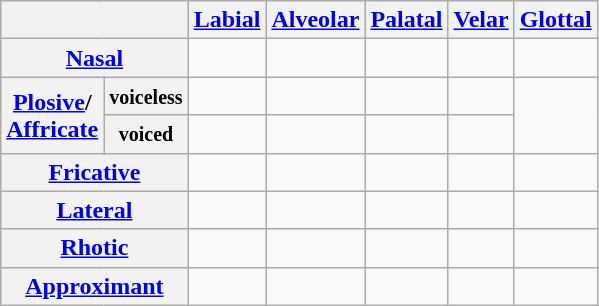<table class="wikitable" style="text-align:center;">
<tr>
<th colspan="2"></th>
<th><a href='#'>Labial</a></th>
<th><a href='#'>Alveolar</a></th>
<th><a href='#'>Palatal</a></th>
<th><a href='#'>Velar</a></th>
<th><a href='#'>Glottal</a></th>
</tr>
<tr>
<th colspan="2"><a href='#'>Nasal</a></th>
<td></td>
<td></td>
<td></td>
<td></td>
<td></td>
</tr>
<tr>
<th rowspan="2"><a href='#'>Plosive</a>/<br><a href='#'>Affricate</a></th>
<th><small>voiceless</small></th>
<td></td>
<td></td>
<td></td>
<td></td>
<td rowspan="2"></td>
</tr>
<tr>
<th><small>voiced</small></th>
<td></td>
<td></td>
<td></td>
<td></td>
</tr>
<tr>
<th colspan="2"><a href='#'>Fricative</a></th>
<td></td>
<td></td>
<td></td>
<td></td>
<td></td>
</tr>
<tr>
<th colspan="2"><a href='#'>Lateral</a></th>
<td></td>
<td></td>
<td></td>
<td></td>
<td></td>
</tr>
<tr>
<th colspan="2"><a href='#'>Rhotic</a></th>
<td></td>
<td></td>
<td></td>
<td></td>
<td></td>
</tr>
<tr>
<th colspan="2"><a href='#'>Approximant</a></th>
<td></td>
<td></td>
<td></td>
<td></td>
<td></td>
</tr>
</table>
